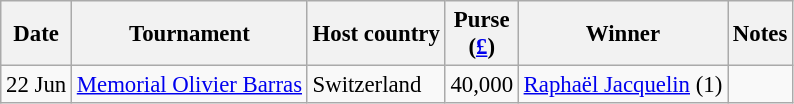<table class="wikitable" style="font-size:95%">
<tr>
<th>Date</th>
<th>Tournament</th>
<th>Host country</th>
<th>Purse<br>(<a href='#'>£</a>)</th>
<th>Winner</th>
<th>Notes</th>
</tr>
<tr>
<td>22 Jun</td>
<td><a href='#'>Memorial Olivier Barras</a></td>
<td>Switzerland</td>
<td align=right>40,000</td>
<td> <a href='#'>Raphaël Jacquelin</a> (1)</td>
<td></td>
</tr>
</table>
